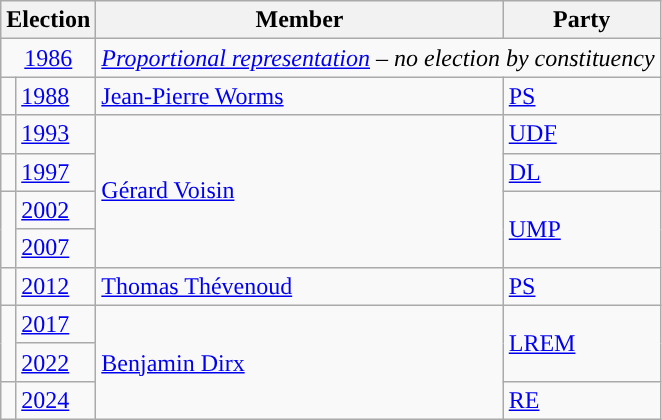<table class="wikitable">
<tr>
<th colspan="2">Election</th>
<th>Member</th>
<th>Party</th>
</tr>
<tr>
<td colspan="2" align="center"><a href='#'>1986</a></td>
<td colspan="2"><em><a href='#'>Proportional representation</a> – no election by constituency</em></td>
</tr>
<tr>
<td style="background-color: "></td>
<td><a href='#'>1988</a></td>
<td><a href='#'>Jean-Pierre Worms</a></td>
<td><a href='#'>PS</a></td>
</tr>
<tr>
<td style="background-color: "></td>
<td><a href='#'>1993</a></td>
<td rowspan="4"><a href='#'>Gérard Voisin</a></td>
<td><a href='#'>UDF</a></td>
</tr>
<tr>
<td style="background-color: "></td>
<td><a href='#'>1997</a></td>
<td><a href='#'>DL</a></td>
</tr>
<tr>
<td rowspan="2" style="background-color: "></td>
<td><a href='#'>2002</a></td>
<td rowspan="2"><a href='#'>UMP</a></td>
</tr>
<tr>
<td><a href='#'>2007</a></td>
</tr>
<tr>
<td style="background-color: "></td>
<td><a href='#'>2012</a></td>
<td><a href='#'>Thomas Thévenoud</a></td>
<td><a href='#'>PS</a></td>
</tr>
<tr>
<td rowspan="2" style="background-color: "></td>
<td><a href='#'>2017</a></td>
<td rowspan="3"><a href='#'>Benjamin Dirx</a></td>
<td rowspan="2"><a href='#'>LREM</a></td>
</tr>
<tr>
<td><a href='#'>2022</a></td>
</tr>
<tr>
<td style="background-color: "></td>
<td><a href='#'>2024</a></td>
<td><a href='#'>RE</a></td>
</tr>
</table>
